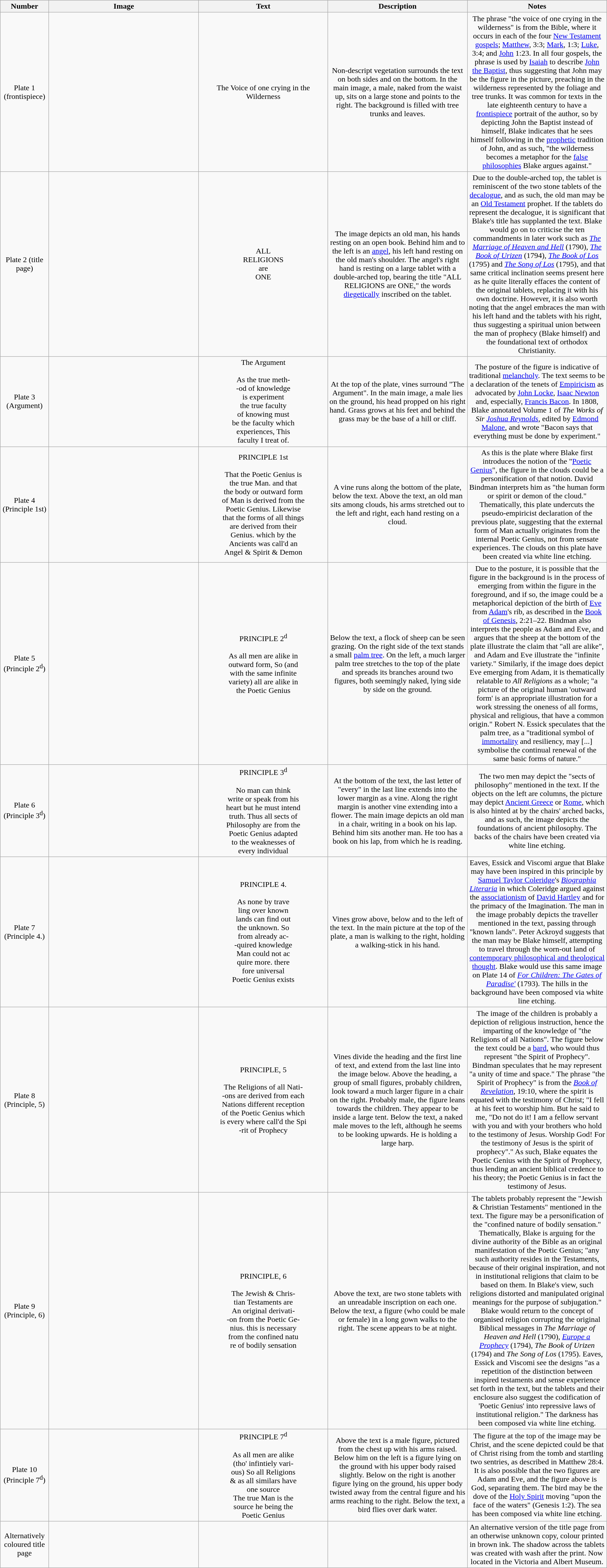<table style="text-align:center; width:100%" class="wikitable">
<tr>
<th width=8%>Number</th>
<th width=305px>Image</th>
<th>Text</th>
<th width=23%>Description</th>
<th width=23%>Notes</th>
</tr>
<tr>
<td width=auto>Plate 1 (frontispiece)</td>
<td></td>
<td>The Voice of one crying in the<br> Wilderness</td>
<td>Non-descript vegetation surrounds the text on both sides and on the bottom. In the main image, a male, naked from the waist up, sits on a large stone and points to the right. The background is filled with tree trunks and leaves.</td>
<td>The phrase "the voice of one crying in the wilderness" is from the Bible, where it occurs in each of the four <a href='#'>New Testament</a> <a href='#'>gospels</a>; <a href='#'>Matthew</a>, 3:3; <a href='#'>Mark</a>, 1:3; <a href='#'>Luke</a>, 3:4; and <a href='#'>John</a> 1:23. In all four gospels, the phrase is used by <a href='#'>Isaiah</a> to describe <a href='#'>John the Baptist</a>, thus suggesting that John may be the figure in the picture, preaching in the wilderness represented by the foliage and tree trunks. It was common for texts in the late eighteenth century to have a <a href='#'>frontispiece</a> portrait of the author, so by depicting John the Baptist instead of himself, Blake indicates that he sees himself following in the <a href='#'>prophetic</a> tradition of John, and as such, "the wilderness becomes a metaphor for the <a href='#'>false philosophies</a> Blake argues against."</td>
</tr>
<tr>
<td width=auto>Plate 2 (title page)</td>
<td></td>
<td>ALL<br>RELIGIONS<br>are<br>ONE</td>
<td>The image depicts an old man, his hands resting on an open book. Behind him and to the left is an <a href='#'>angel</a>, his left hand resting on the old man's shoulder. The angel's right hand is resting on a large tablet with a double-arched top, bearing the title "ALL RELIGIONS are ONE," the words <a href='#'>diegetically</a> inscribed on the tablet.</td>
<td>Due to the double-arched top, the tablet is reminiscent of the two stone tablets of the <a href='#'>decalogue</a>, and as such, the old man may be an <a href='#'>Old Testament</a> prophet. If the tablets do represent the decalogue, it is significant that Blake's title has supplanted the text. Blake would go on to criticise the ten commandments in later work such as <em><a href='#'>The Marriage of Heaven and Hell</a></em> (1790), <em><a href='#'>The Book of Urizen</a></em> (1794), <em><a href='#'>The Book of Los</a></em> (1795) and <em><a href='#'>The Song of Los</a></em> (1795), and that same critical inclination seems present here as he quite literally effaces the content of the original tablets, replacing it with his own doctrine. However, it is also worth noting that the angel embraces the man with his left hand and the tablets with his right, thus suggesting a spiritual union between the man of prophecy (Blake himself) and the foundational text of orthodox Christianity.</td>
</tr>
<tr>
<td width=auto>Plate 3 (Argument)</td>
<td></td>
<td>The Argument <br><br> As the true meth-<br>-od of knowledge<br>is experiment<br>the true faculty<br>of knowing must<br>be the faculty which<br>experiences, This<br>faculty I treat of.</td>
<td>At the top of the plate, vines surround "The Argument". In the main image, a male lies on the ground, his head propped on his right hand. Grass grows at his feet and behind the grass may be the base of a hill or cliff.</td>
<td>The posture of the figure is indicative of traditional <a href='#'>melancholy</a>. The text seems to be a declaration of the tenets of <a href='#'>Empiricism</a> as advocated by <a href='#'>John Locke</a>, <a href='#'>Isaac Newton</a> and, especially, <a href='#'>Francis Bacon</a>. In 1808, Blake annotated Volume 1 of <em>The Works of Sir <a href='#'>Joshua Reynolds</a></em>, edited by <a href='#'>Edmond Malone</a>, and wrote "Bacon says that everything must be done by experiment."</td>
</tr>
<tr>
<td width=auto>Plate 4 (Principle 1st)</td>
<td></td>
<td>PRINCIPLE 1st<br><br>That the Poetic Genius is<br>the true Man. and that<br>the body or outward form<br>of Man is derived from the<br>Poetic Genius. Likewise<br>that the forms of all things<br>are derived from their<br>Genius. which by the<br>Ancients was call'd an<br>Angel & Spirit & Demon</td>
<td>A vine runs along the bottom of the plate, below the text. Above the text, an old man sits among clouds, his arms stretched out to the left and right, each hand resting on a cloud.</td>
<td>As this is the plate where Blake first introduces the notion of the "<a href='#'>Poetic Genius</a>", the figure in the clouds could be a personification of that notion. David Bindman interprets him as "the human form or spirit or demon of the cloud." Thematically, this plate undercuts the pseudo-empiricist declaration of the previous plate, suggesting that the external form of Man actually originates from the internal Poetic Genius, not from sensate experiences. The clouds on this plate have been created via white line etching.</td>
</tr>
<tr>
<td width=auto>Plate 5 (Principle 2<sup>d</sup>)</td>
<td></td>
<td>PRINCIPLE 2<sup>d</sup><br><br>As all men are alike in<br>outward form, So (and<br>with the same infinite<br>variety) all are alike in<br>the Poetic Genius</td>
<td>Below the text, a flock of sheep can be seen grazing. On the right side of the text stands a small <a href='#'>palm tree</a>. On the left, a much larger palm tree stretches to the top of the plate and spreads its branches around two figures, both seemingly naked, lying side by side on the ground.</td>
<td>Due to the posture, it is possible that the figure in the background is in the process of emerging from within the figure in the foreground, and if so, the image could be a metaphorical depiction of the birth of <a href='#'>Eve</a> from <a href='#'>Adam</a>'s rib, as described in the <a href='#'>Book of Genesis</a>, 2:21–22. Bindman also interprets the people as Adam and Eve, and argues that the sheep at the bottom of the plate illustrate the claim that "all are alike", and Adam and Eve illustrate the "infinite variety." Similarly, if the image does depict Eve emerging from Adam, it is thematically relatable to <em>All Religions</em> as a whole; "a picture of the original human 'outward form' is an appropriate illustration for a work stressing the oneness of all forms, physical and religious, that have a common origin." Robert N. Essick speculates that the palm tree, as a "traditional symbol of <a href='#'>immortality</a> and resiliency, may [...] symbolise the continual renewal of the same basic forms of nature."</td>
</tr>
<tr>
<td width=auto>Plate 6 (Principle 3<sup>d</sup>)</td>
<td></td>
<td>PRINCIPLE 3<sup>d</sup><br><br>No man can think<br>write or speak from his<br>heart but he must intend<br>truth. Thus all sects of<br>Philosophy are from the<br>Poetic Genius adapted<br>to the weaknesses of<br>every individual</td>
<td>At the bottom of the text, the last letter of "every" in the last line extends into the lower margin as a vine. Along the right margin is another vine extending into a flower. The main image depicts an old man in a chair, writing in a book on his lap. Behind him sits another man. He too has a book on his lap, from which he is reading.</td>
<td>The two men may depict the "sects of philosophy" mentioned in the text. If the objects on the left are columns, the picture may depict <a href='#'>Ancient Greece</a> or <a href='#'>Rome</a>, which is also hinted at by the chairs' arched backs, and as such, the image depicts the foundations of ancient philosophy. The backs of the chairs have been created via white line etching.</td>
</tr>
<tr>
<td width=auto>Plate 7 (Principle 4.)</td>
<td></td>
<td>PRINCIPLE 4.<br><br>As none by trave<br>ling over known<br>lands can find out<br>the unknown. So<br>from already ac-<br>-quired knowledge<br>Man could not ac<br>quire more. there<br>fore  universal<br>Poetic Genius exists</td>
<td>Vines grow above, below and to the left of the text. In the main picture at the top of the plate, a man is walking to the right, holding a walking-stick in his hand.</td>
<td>Eaves, Essick and Viscomi argue that Blake may have been inspired in this principle by <a href='#'>Samuel Taylor Coleridge</a>'s <em><a href='#'>Biographia Literaria</a></em> in which Coleridge argued against the <a href='#'>associationism</a> of <a href='#'>David Hartley</a> and for the primacy of the Imagination. The man in the image probably depicts the traveller mentioned in the text, passing through "known lands". Peter Ackroyd suggests that the man may be Blake himself, attempting to travel through the worn-out land of <a href='#'>contemporary philosophical and theological thought</a>. Blake would use this same image on Plate 14 of <em><a href='#'>For Children: The Gates of Paradise'</a></em> (1793). The hills in the background have been composed via white line etching.</td>
</tr>
<tr>
<td width=auto>Plate 8 (Principle, 5)</td>
<td></td>
<td>PRINCIPLE, 5<br><br>The Religions of all Nati-<br>-ons are derived from each<br>Nations different reception<br>of the Poetic Genius which<br>is every where call'd the Spi<br>-rit of Prophecy</td>
<td>Vines divide the heading and the first line of text, and extend from the last line into the image below. Above the heading, a group of small figures, probably children, look toward a much larger figure in a chair on the right. Probably male, the figure leans towards the children. They appear to be inside a large tent. Below the text, a naked male moves to the left, although he seems to be looking upwards. He is holding a large harp.</td>
<td>The image of the children is probably a depiction of religious instruction, hence the imparting of the knowledge of "the Religions of all Nations". The figure below the text could be a <a href='#'>bard</a>, who would thus represent "the Spirit of Prophecy". Bindman speculates that he may represent "a unity of time and space." The phrase "the Spirit of Prophecy" is from the <em><a href='#'>Book of Revelation</a></em>, 19:10, where the spirit is equated with the testimony of Christ; "I fell at his feet to worship him. But he said to me, "Do not do it! I am a fellow servant with you and with your brothers who hold to the testimony of Jesus. Worship God! For the testimony of Jesus is the spirit of prophecy"." As such, Blake equates the Poetic Genius with the Spirit of Prophecy, thus lending an ancient biblical credence to his theory; the Poetic Genius is in fact the testimony of Jesus.</td>
</tr>
<tr>
<td width=auto>Plate 9 (Principle, 6)</td>
<td></td>
<td>PRINCIPLE, 6<br><br>The Jewish & Chris-<br>tian Testaments are<br>An original derivati-<br>-on from the Poetic Ge-<br>nius. this is necessary<br>from the confined natu<br>re of bodily sensation</td>
<td>Above the text, are two stone tablets with an unreadable inscription on each one. Below the text, a figure (who could be male or female) in a long gown walks to the right. The scene appears to be at night.</td>
<td>The tablets probably represent the "Jewish & Christian Testaments" mentioned in the text. The figure may be a personification of the "confined nature of bodily sensation." Thematically, Blake is arguing for the divine authority of the Bible as an original manifestation of the Poetic Genius; "any such authority resides in the Testaments, because of their original inspiration, and not in institutional religions that claim to be based on them. In Blake's view, such religions distorted and manipulated original meanings for the purpose of subjugation." Blake would return to the concept of organised religion corrupting the original Biblical messages in <em>The Marriage of Heaven and Hell</em> (1790), <em><a href='#'>Europe a Prophecy</a></em> (1794), <em>The Book of Urizen</em> (1794) and <em>The Song of Los</em> (1795). Eaves, Essick and Viscomi see the designs "as a repetition of the distinction between inspired testaments and sense experience set forth in the text, but the tablets and their enclosure also suggest the codification of 'Poetic Genius' into repressive laws of institutional religion." The darkness has been composed via white line etching.</td>
</tr>
<tr>
<td width=auto>Plate 10 (Principle 7<sup>d</sup>)</td>
<td></td>
<td>PRINCIPLE 7<sup>d</sup><br><br>As all men are alike<br>(tho' infintiely vari-<br>ous) So all Religions<br>& as all similars have<br>one source<br>The true Man is the<br>source he being the<br>Poetic Genius</td>
<td>Above the text is a male figure, pictured from the chest up with his arms raised. Below him on the left is a figure lying on the ground with his upper body raised slightly. Below on the right is another figure lying on the ground, his upper body twisted away from the central figure and his arms reaching to the right. Below the text, a bird flies over dark water.</td>
<td>The figure at the top of the image may be Christ, and the scene depicted could be that of Christ rising from the tomb and startling two sentries, as described in Matthew 28:4. It is also possible that the two figures are Adam and Eve, and the figure above is God, separating them. The bird may be the dove of the <a href='#'>Holy Spirit</a> moving "upon the face of the waters" (Genesis 1:2). The sea has been composed via white line etching.</td>
</tr>
<tr>
<td width=auto>Alternatively coloured title page</td>
<td></td>
<td></td>
<td></td>
<td>An alternative version of the title page from an otherwise unknown copy, colour printed in brown ink. The shadow across the tablets was created with wash after the print. Now located in the Victoria and Albert Museum.</td>
</tr>
</table>
